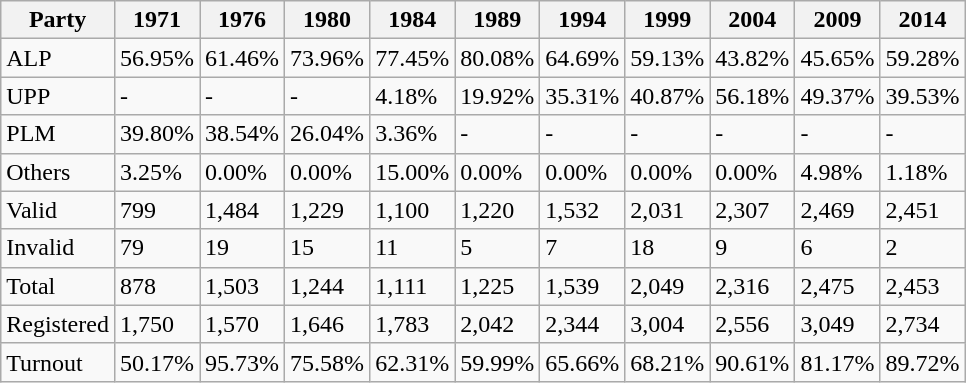<table class="wikitable">
<tr>
<th>Party</th>
<th>1971</th>
<th>1976</th>
<th>1980</th>
<th>1984</th>
<th>1989</th>
<th>1994</th>
<th>1999</th>
<th>2004</th>
<th>2009</th>
<th>2014</th>
</tr>
<tr>
<td>ALP</td>
<td>56.95%</td>
<td>61.46%</td>
<td>73.96%</td>
<td>77.45%</td>
<td>80.08%</td>
<td>64.69%</td>
<td>59.13%</td>
<td>43.82%</td>
<td>45.65%</td>
<td>59.28%</td>
</tr>
<tr>
<td>UPP</td>
<td>-</td>
<td>-</td>
<td>-</td>
<td>4.18%</td>
<td>19.92%</td>
<td>35.31%</td>
<td>40.87%</td>
<td>56.18%</td>
<td>49.37%</td>
<td>39.53%</td>
</tr>
<tr>
<td>PLM</td>
<td>39.80%</td>
<td>38.54%</td>
<td>26.04%</td>
<td>3.36%</td>
<td>-</td>
<td>-</td>
<td>-</td>
<td>-</td>
<td>-</td>
<td>-</td>
</tr>
<tr>
<td>Others</td>
<td>3.25%</td>
<td>0.00%</td>
<td>0.00%</td>
<td>15.00%</td>
<td>0.00%</td>
<td>0.00%</td>
<td>0.00%</td>
<td>0.00%</td>
<td>4.98%</td>
<td>1.18%</td>
</tr>
<tr>
<td>Valid</td>
<td>799</td>
<td>1,484</td>
<td>1,229</td>
<td>1,100</td>
<td>1,220</td>
<td>1,532</td>
<td>2,031</td>
<td>2,307</td>
<td>2,469</td>
<td>2,451</td>
</tr>
<tr>
<td>Invalid</td>
<td>79</td>
<td>19</td>
<td>15</td>
<td>11</td>
<td>5</td>
<td>7</td>
<td>18</td>
<td>9</td>
<td>6</td>
<td>2</td>
</tr>
<tr>
<td>Total</td>
<td>878</td>
<td>1,503</td>
<td>1,244</td>
<td>1,111</td>
<td>1,225</td>
<td>1,539</td>
<td>2,049</td>
<td>2,316</td>
<td>2,475</td>
<td>2,453</td>
</tr>
<tr>
<td>Registered</td>
<td>1,750</td>
<td>1,570</td>
<td>1,646</td>
<td>1,783</td>
<td>2,042</td>
<td>2,344</td>
<td>3,004</td>
<td>2,556</td>
<td>3,049</td>
<td>2,734</td>
</tr>
<tr>
<td>Turnout</td>
<td>50.17%</td>
<td>95.73%</td>
<td>75.58%</td>
<td>62.31%</td>
<td>59.99%</td>
<td>65.66%</td>
<td>68.21%</td>
<td>90.61%</td>
<td>81.17%</td>
<td>89.72%</td>
</tr>
</table>
